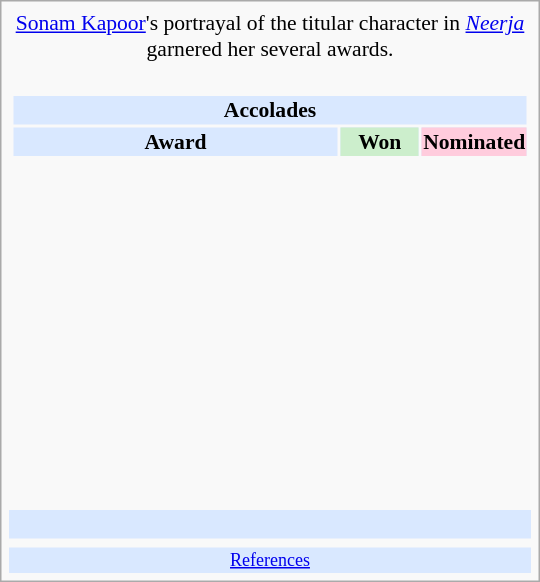<table class="infobox" style="width: 25em; text-align: left; font-size: 90%; vertical-align: middle;">
<tr>
<td colspan="3" style="text-align:center;"> <a href='#'>Sonam Kapoor</a>'s portrayal of the titular character in <em><a href='#'>Neerja</a></em> garnered her several awards.</td>
</tr>
<tr>
<td colspan=3><br><table class="collapsible collapsed" style="width:100%;">
<tr>
<th colspan="3" style="background:#d9e8ff; text-align:center;">Accolades</th>
</tr>
<tr style="background:#d9e8ff; text-align:center; text-align:center;">
<td><strong>Award</strong></td>
<td style="background:#cec; text-size:0.9em; width:50px;"><strong>Won</strong></td>
<td style="background:#fcd; text-size:0.9em; width:50px;"><strong>Nominated</strong></td>
</tr>
<tr>
<td style="text-align:center;"><br></td>
<td></td>
<td></td>
</tr>
<tr>
<td style="text-align:center;"><br></td>
<td></td>
<td></td>
</tr>
<tr>
<td style="text-align:center;"><br></td>
<td></td>
<td></td>
</tr>
<tr>
<td style="text-align:center;"><br></td>
<td></td>
<td></td>
</tr>
<tr>
<td style="text-align:center;"><br></td>
<td></td>
<td></td>
</tr>
<tr>
<td style="text-align:center;"><br></td>
<td></td>
<td></td>
</tr>
<tr>
<td style="text-align:center;"><br></td>
<td></td>
<td></td>
</tr>
<tr>
<td style="text-align:center;"><br></td>
<td></td>
<td></td>
</tr>
<tr>
<td style="text-align:center;"><br></td>
<td></td>
<td></td>
</tr>
<tr>
<td style="text-align:center;"><br></td>
<td></td>
<td></td>
</tr>
<tr>
<td style="text-align:center;"><br></td>
<td></td>
<td></td>
</tr>
</table>
</td>
</tr>
<tr style="background:#d9e8ff;">
<td style="text-align:center;" colspan="3"><br></td>
</tr>
<tr>
<td></td>
<td></td>
<td></td>
</tr>
<tr style="background:#d9e8ff;">
<td colspan="3" style="font-size: smaller; text-align:center;"><a href='#'>References</a></td>
</tr>
</table>
